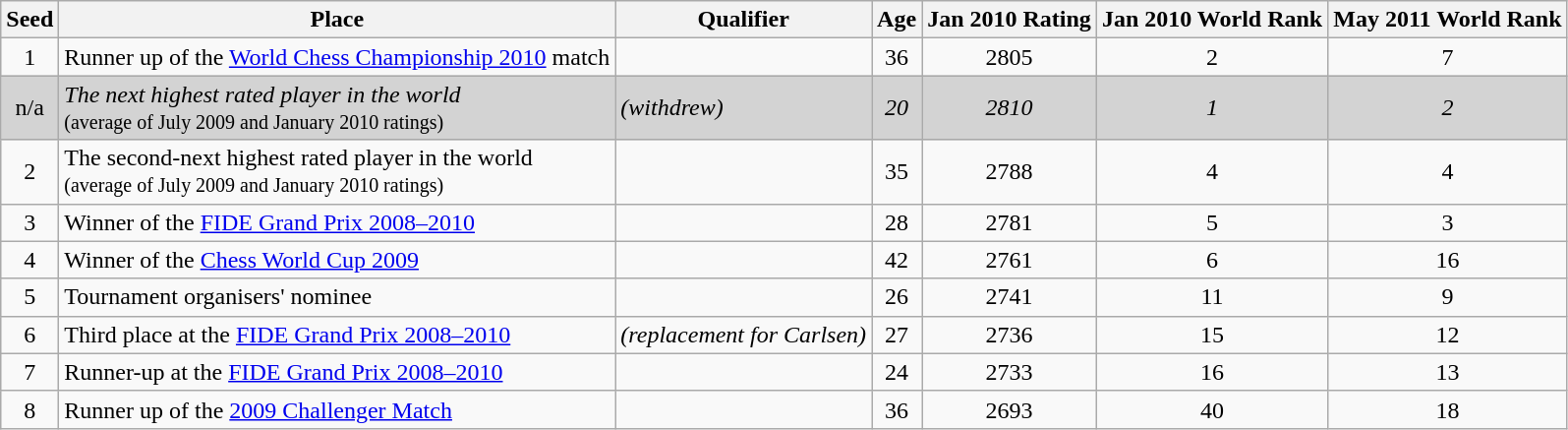<table class="wikitable" style="text-align: center;">
<tr>
<th>Seed</th>
<th>Place</th>
<th>Qualifier</th>
<th>Age</th>
<th>Jan 2010 Rating</th>
<th>Jan 2010 World Rank</th>
<th>May 2011 World Rank</th>
</tr>
<tr>
<td>1</td>
<td align=left>Runner up of the <a href='#'>World Chess Championship 2010</a> match</td>
<td align=left></td>
<td>36</td>
<td>2805</td>
<td>2</td>
<td>7</td>
</tr>
<tr style="background:lightgrey;">
<td>n/a</td>
<td align=left><em>The next highest rated player in the world</em> <br><small>(average of July 2009 and January 2010 ratings)</small></td>
<td align=left> <em>(withdrew)</em></td>
<td><em>20</em></td>
<td><em>2810</em></td>
<td><em>1</em></td>
<td><em>2</em></td>
</tr>
<tr>
<td>2</td>
<td align=left>The second-next highest rated player in the world<br><small>(average of July 2009 and January 2010 ratings)</small></td>
<td align=left></td>
<td>35</td>
<td>2788</td>
<td>4</td>
<td>4</td>
</tr>
<tr>
<td>3</td>
<td align=left>Winner of the <a href='#'>FIDE Grand Prix 2008–2010</a></td>
<td align=left></td>
<td>28</td>
<td>2781</td>
<td>5</td>
<td>3</td>
</tr>
<tr>
<td>4</td>
<td align=left>Winner of the <a href='#'>Chess World Cup 2009</a></td>
<td align=left></td>
<td>42</td>
<td>2761</td>
<td>6</td>
<td>16</td>
</tr>
<tr>
<td>5</td>
<td align=left>Tournament organisers' nominee</td>
<td align=left></td>
<td>26</td>
<td>2741</td>
<td>11</td>
<td>9</td>
</tr>
<tr>
<td>6</td>
<td align=left>Third place at the <a href='#'>FIDE Grand Prix 2008–2010</a></td>
<td align=left> <em>(replacement for Carlsen)</em></td>
<td>27</td>
<td>2736</td>
<td>15</td>
<td>12</td>
</tr>
<tr>
<td>7</td>
<td align=left>Runner-up at the <a href='#'>FIDE Grand Prix 2008–2010</a></td>
<td align=left></td>
<td>24</td>
<td>2733</td>
<td>16</td>
<td>13</td>
</tr>
<tr>
<td>8</td>
<td align=left>Runner up of the <a href='#'>2009 Challenger Match</a></td>
<td align=left></td>
<td>36</td>
<td>2693</td>
<td>40</td>
<td>18</td>
</tr>
</table>
